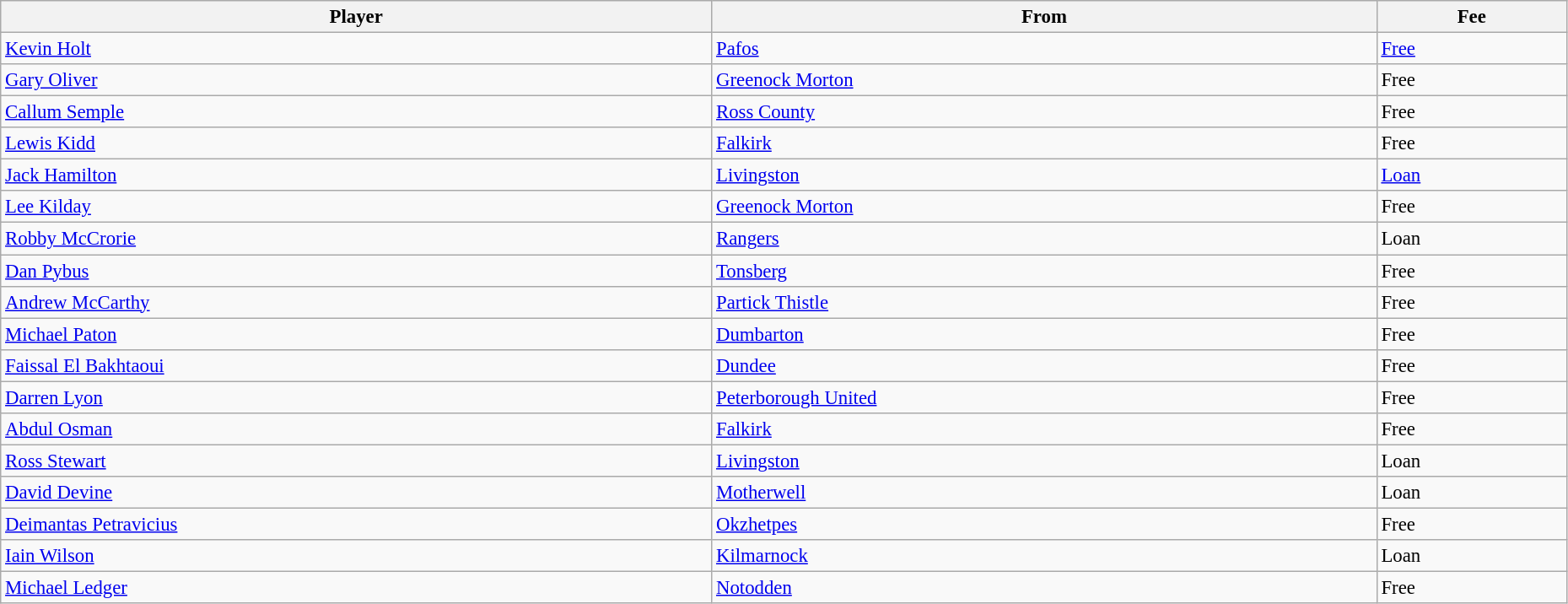<table class="wikitable" style="text-align:center; font-size:95%;width:98%; text-align:left">
<tr>
<th>Player</th>
<th>From</th>
<th>Fee</th>
</tr>
<tr>
<td> <a href='#'>Kevin Holt</a></td>
<td> <a href='#'>Pafos</a></td>
<td><a href='#'>Free</a></td>
</tr>
<tr>
<td> <a href='#'>Gary Oliver</a></td>
<td> <a href='#'>Greenock Morton</a></td>
<td>Free</td>
</tr>
<tr>
<td> <a href='#'>Callum Semple</a></td>
<td> <a href='#'>Ross County</a></td>
<td>Free</td>
</tr>
<tr>
<td> <a href='#'>Lewis Kidd</a></td>
<td> <a href='#'>Falkirk</a></td>
<td>Free</td>
</tr>
<tr>
<td> <a href='#'>Jack Hamilton</a></td>
<td> <a href='#'>Livingston</a></td>
<td><a href='#'>Loan</a></td>
</tr>
<tr>
<td> <a href='#'>Lee Kilday</a></td>
<td> <a href='#'>Greenock Morton</a></td>
<td>Free</td>
</tr>
<tr>
<td> <a href='#'>Robby McCrorie</a></td>
<td> <a href='#'>Rangers</a></td>
<td>Loan</td>
</tr>
<tr>
<td> <a href='#'>Dan Pybus</a></td>
<td> <a href='#'>Tonsberg</a></td>
<td>Free</td>
</tr>
<tr>
<td> <a href='#'>Andrew McCarthy</a></td>
<td> <a href='#'>Partick Thistle</a></td>
<td>Free</td>
</tr>
<tr>
<td> <a href='#'>Michael Paton</a></td>
<td> <a href='#'>Dumbarton</a></td>
<td>Free</td>
</tr>
<tr>
<td> <a href='#'>Faissal El Bakhtaoui</a></td>
<td> <a href='#'>Dundee</a></td>
<td>Free</td>
</tr>
<tr>
<td> <a href='#'>Darren Lyon</a></td>
<td> <a href='#'>Peterborough United</a></td>
<td>Free</td>
</tr>
<tr>
<td> <a href='#'>Abdul Osman</a></td>
<td> <a href='#'>Falkirk</a></td>
<td>Free</td>
</tr>
<tr>
<td> <a href='#'>Ross Stewart</a></td>
<td> <a href='#'>Livingston</a></td>
<td>Loan</td>
</tr>
<tr>
<td> <a href='#'>David Devine</a></td>
<td> <a href='#'>Motherwell</a></td>
<td>Loan</td>
</tr>
<tr>
<td> <a href='#'>Deimantas Petravicius</a></td>
<td> <a href='#'>Okzhetpes</a></td>
<td>Free</td>
</tr>
<tr>
<td> <a href='#'>Iain Wilson</a></td>
<td> <a href='#'>Kilmarnock</a></td>
<td>Loan</td>
</tr>
<tr>
<td> <a href='#'>Michael Ledger</a></td>
<td> <a href='#'>Notodden</a></td>
<td>Free</td>
</tr>
</table>
